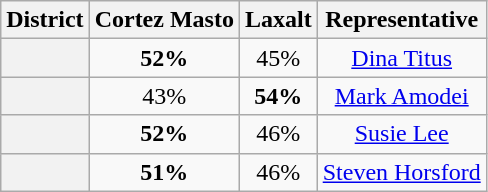<table class=wikitable>
<tr>
<th>District</th>
<th>Cortez Masto</th>
<th>Laxalt</th>
<th>Representative</th>
</tr>
<tr align=center>
<th></th>
<td><strong>52%</strong></td>
<td>45%</td>
<td><a href='#'>Dina Titus</a></td>
</tr>
<tr align=center>
<th></th>
<td>43%</td>
<td><strong>54%</strong></td>
<td><a href='#'>Mark Amodei</a></td>
</tr>
<tr align=center>
<th></th>
<td><strong>52%</strong></td>
<td>46%</td>
<td><a href='#'>Susie Lee</a></td>
</tr>
<tr align=center>
<th></th>
<td><strong>51%</strong></td>
<td>46%</td>
<td><a href='#'>Steven Horsford</a></td>
</tr>
</table>
